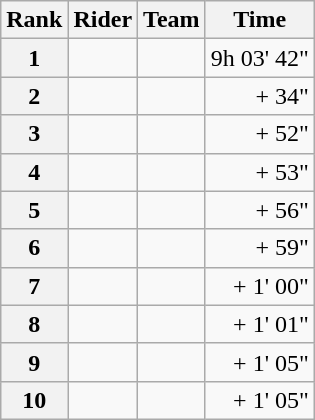<table class="wikitable" margin-bottom:0;">
<tr>
<th scope="col">Rank</th>
<th scope="col">Rider</th>
<th scope="col">Team</th>
<th scope="col">Time</th>
</tr>
<tr>
<th scope="row">1</th>
<td> </td>
<td></td>
<td align="right">9h 03' 42"</td>
</tr>
<tr>
<th scope="row">2</th>
<td></td>
<td></td>
<td align="right">+ 34"</td>
</tr>
<tr>
<th scope="row">3</th>
<td></td>
<td></td>
<td align="right">+ 52"</td>
</tr>
<tr>
<th scope="row">4</th>
<td></td>
<td></td>
<td align="right">+ 53"</td>
</tr>
<tr>
<th scope="row">5</th>
<td></td>
<td></td>
<td align="right">+ 56"</td>
</tr>
<tr>
<th scope="row">6</th>
<td></td>
<td></td>
<td align="right">+ 59"</td>
</tr>
<tr>
<th scope="row">7</th>
<td></td>
<td></td>
<td align="right">+ 1' 00"</td>
</tr>
<tr>
<th scope="row">8</th>
<td></td>
<td></td>
<td align="right">+ 1' 01"</td>
</tr>
<tr>
<th scope="row">9</th>
<td></td>
<td></td>
<td align="right">+ 1' 05"</td>
</tr>
<tr>
<th scope="row">10</th>
<td> </td>
<td></td>
<td align="right">+ 1' 05"</td>
</tr>
</table>
